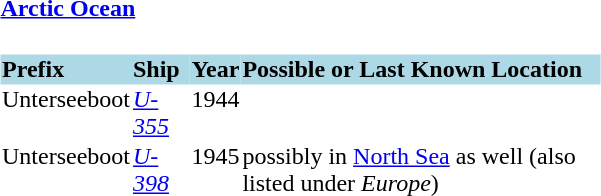<table class="collapsible collapsed" style="margin-bottom: 0; text-align: left;">
<tr>
<th style="width:400px;"><strong><a href='#'>Arctic Ocean</a></strong></th>
</tr>
<tr>
<td><br><table class="sortable" style="margin-bottom: 0;" cellpadding="1" cellspacing="0">
<tr>
<th style="background:#ADD8E6;"><strong>Prefix</strong></th>
<th style="background:#ADD8E6;"><strong>Ship</strong></th>
<th style="background:#ADD8E6;"><strong>Year</strong></th>
<th style="background:#ADD8E6;" class="unsortable">Possible or Last Known Location</th>
</tr>
<tr style="vertical-align:top">
<td>Unterseeboot</td>
<td><a href='#'><em>U-355</em></a></td>
<td style="text-align:center;">1944</td>
<td></td>
</tr>
<tr style="vertical-align:top">
<td>Unterseeboot</td>
<td><a href='#'><em>U-398</em></a></td>
<td style="text-align:center;">1945</td>
<td>possibly in <a href='#'>North Sea</a> as well (also listed under <em>Europe</em>)</td>
</tr>
</table>
</td>
</tr>
</table>
